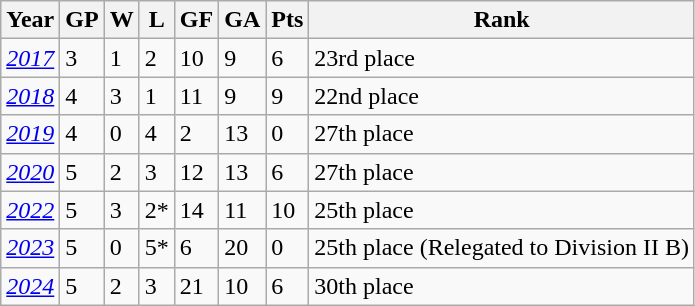<table class="wikitable">
<tr>
<th>Year</th>
<th>GP</th>
<th>W</th>
<th>L</th>
<th>GF</th>
<th>GA</th>
<th>Pts</th>
<th>Rank</th>
</tr>
<tr>
<td><em><a href='#'>2017</a></em></td>
<td>3</td>
<td>1</td>
<td>2</td>
<td>10</td>
<td>9</td>
<td>6</td>
<td>23rd place</td>
</tr>
<tr>
<td><em><a href='#'>2018</a></em></td>
<td>4</td>
<td>3</td>
<td>1</td>
<td>11</td>
<td>9</td>
<td>9</td>
<td>22nd place</td>
</tr>
<tr>
<td><em><a href='#'>2019</a></em></td>
<td>4</td>
<td>0</td>
<td>4</td>
<td>2</td>
<td>13</td>
<td>0</td>
<td>27th place</td>
</tr>
<tr>
<td><em><a href='#'>2020</a></em></td>
<td>5</td>
<td>2</td>
<td>3</td>
<td>12</td>
<td>13</td>
<td>6</td>
<td>27th place</td>
</tr>
<tr>
<td><em><a href='#'>2022</a></em></td>
<td>5</td>
<td>3</td>
<td>2*</td>
<td>14</td>
<td>11</td>
<td>10</td>
<td>25th place</td>
</tr>
<tr>
<td><em><a href='#'>2023</a></em></td>
<td>5</td>
<td>0</td>
<td>5*</td>
<td>6</td>
<td>20</td>
<td>0</td>
<td>25th place (Relegated to Division II B)</td>
</tr>
<tr>
<td><em><a href='#'>2024</a></em></td>
<td>5</td>
<td>2</td>
<td>3</td>
<td>21</td>
<td>10</td>
<td>6</td>
<td>30th place</td>
</tr>
</table>
